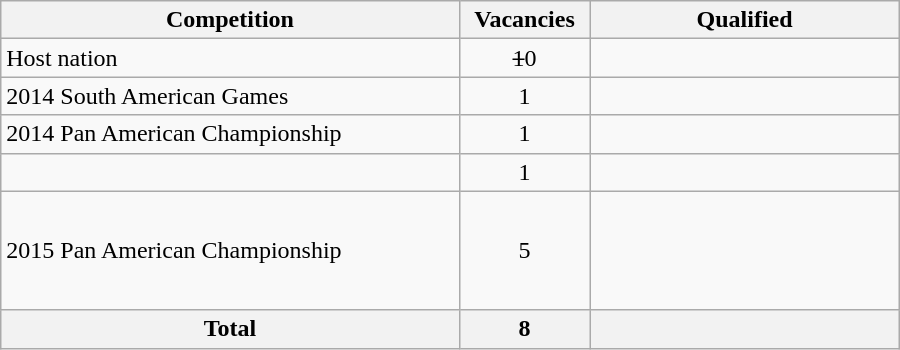<table class = "wikitable" width=600>
<tr>
<th width=300>Competition</th>
<th width=80>Vacancies</th>
<th width=200>Qualified</th>
</tr>
<tr>
<td>Host nation</td>
<td align="center"><s>1</s>0</td>
<td><s></s></td>
</tr>
<tr>
<td>2014 South American Games</td>
<td align="center">1</td>
<td></td>
</tr>
<tr>
<td>2014 Pan American Championship</td>
<td align="center">1</td>
<td></td>
</tr>
<tr>
<td></td>
<td align="center">1</td>
<td></td>
</tr>
<tr>
<td>2015 Pan American Championship</td>
<td align="center">5</td>
<td><br><br><br><br></td>
</tr>
<tr>
<th>Total</th>
<th>8</th>
<th></th>
</tr>
</table>
